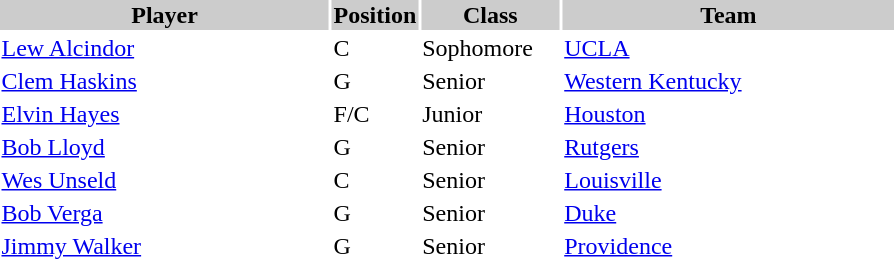<table style="width:600px" "border:'1' 'solid' 'gray'">
<tr>
<th bgcolor="#CCCCCC" style="width:40%">Player</th>
<th bgcolor="#CCCCCC" style="width:4%">Position</th>
<th bgcolor="#CCCCCC" style="width:16%">Class</th>
<th bgcolor="#CCCCCC" style="width:40%">Team</th>
</tr>
<tr>
<td><a href='#'>Lew Alcindor</a></td>
<td>C</td>
<td>Sophomore</td>
<td><a href='#'>UCLA</a></td>
</tr>
<tr>
<td><a href='#'>Clem Haskins</a></td>
<td>G</td>
<td>Senior</td>
<td><a href='#'>Western Kentucky</a></td>
</tr>
<tr>
<td><a href='#'>Elvin Hayes</a></td>
<td>F/C</td>
<td>Junior</td>
<td><a href='#'>Houston</a></td>
</tr>
<tr>
<td><a href='#'>Bob Lloyd</a></td>
<td>G</td>
<td>Senior</td>
<td><a href='#'>Rutgers</a></td>
</tr>
<tr>
<td><a href='#'>Wes Unseld</a></td>
<td>C</td>
<td>Senior</td>
<td><a href='#'>Louisville</a></td>
</tr>
<tr>
<td><a href='#'>Bob Verga</a></td>
<td>G</td>
<td>Senior</td>
<td><a href='#'>Duke</a></td>
</tr>
<tr>
<td><a href='#'>Jimmy Walker</a></td>
<td>G</td>
<td>Senior</td>
<td><a href='#'>Providence</a></td>
</tr>
</table>
